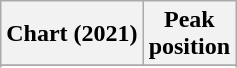<table class="wikitable sortable plainrowheaders" style="text-align:center">
<tr>
<th scope="col">Chart (2021)</th>
<th scope="col">Peak<br>position</th>
</tr>
<tr>
</tr>
<tr>
</tr>
</table>
